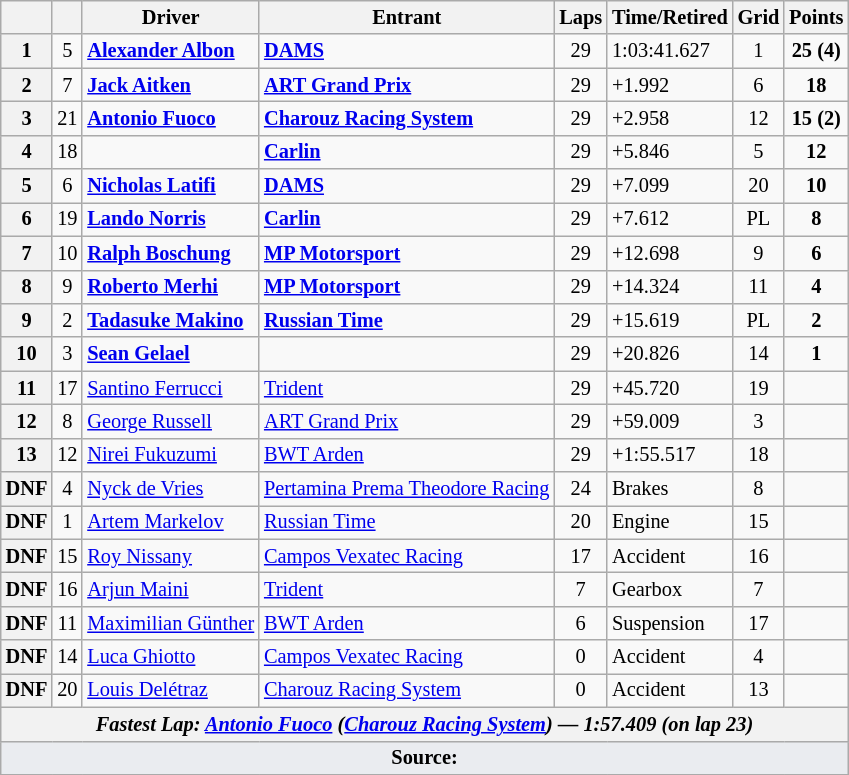<table class="wikitable" style="font-size: 85%;">
<tr>
<th></th>
<th></th>
<th>Driver</th>
<th>Entrant</th>
<th>Laps</th>
<th>Time/Retired</th>
<th>Grid</th>
<th>Points</th>
</tr>
<tr>
<th>1</th>
<td align="center">5</td>
<td> <strong><a href='#'>Alexander Albon</a></strong></td>
<td><strong><a href='#'>DAMS</a></strong></td>
<td align="center">29</td>
<td>1:03:41.627</td>
<td align="center">1</td>
<td align="center"><strong>25 (4)</strong></td>
</tr>
<tr>
<th>2</th>
<td align="center">7</td>
<td> <strong><a href='#'>Jack Aitken</a></strong></td>
<td><strong><a href='#'>ART Grand Prix</a></strong></td>
<td align="center">29</td>
<td>+1.992</td>
<td align="center">6</td>
<td align="center"><strong>18</strong></td>
</tr>
<tr>
<th>3</th>
<td align="center">21</td>
<td> <strong><a href='#'>Antonio Fuoco</a></strong></td>
<td><strong><a href='#'>Charouz Racing System</a></strong></td>
<td align="center">29</td>
<td>+2.958</td>
<td align="center">12</td>
<td align="center"><strong>15 (2)</strong></td>
</tr>
<tr>
<th>4</th>
<td align="center">18</td>
<td></td>
<td><strong><a href='#'>Carlin</a></strong></td>
<td align="center">29</td>
<td>+5.846</td>
<td align="center">5</td>
<td align="center"><strong>12</strong></td>
</tr>
<tr>
<th>5</th>
<td align="center">6</td>
<td> <strong><a href='#'>Nicholas Latifi</a></strong></td>
<td><strong><a href='#'>DAMS</a></strong></td>
<td align="center">29</td>
<td>+7.099</td>
<td align="center">20</td>
<td align="center"><strong>10</strong></td>
</tr>
<tr>
<th>6</th>
<td align="center">19</td>
<td> <strong><a href='#'>Lando Norris</a></strong></td>
<td><strong><a href='#'>Carlin</a></strong></td>
<td align="center">29</td>
<td>+7.612</td>
<td align="center">PL</td>
<td align="center"><strong>8</strong></td>
</tr>
<tr>
<th>7</th>
<td align="center">10</td>
<td> <strong><a href='#'>Ralph Boschung</a></strong></td>
<td><strong><a href='#'>MP Motorsport</a></strong></td>
<td align="center">29</td>
<td>+12.698</td>
<td align="center">9</td>
<td align="center"><strong>6</strong></td>
</tr>
<tr>
<th>8</th>
<td align="center">9</td>
<td> <strong><a href='#'>Roberto Merhi</a></strong></td>
<td><strong><a href='#'>MP Motorsport</a></strong></td>
<td align="center">29</td>
<td>+14.324</td>
<td align="center">11</td>
<td align="center"><strong>4</strong></td>
</tr>
<tr>
<th>9</th>
<td align="center">2</td>
<td> <strong><a href='#'>Tadasuke Makino</a></strong></td>
<td><strong><a href='#'>Russian Time</a></strong></td>
<td align="center">29</td>
<td>+15.619</td>
<td align="center">PL</td>
<td align="center"><strong>2</strong></td>
</tr>
<tr>
<th>10</th>
<td align="center">3</td>
<td> <strong><a href='#'>Sean Gelael</a></strong></td>
<td></td>
<td align="center">29</td>
<td>+20.826</td>
<td align="center">14</td>
<td align="center"><strong>1</strong></td>
</tr>
<tr>
<th>11</th>
<td align="center">17</td>
<td> <a href='#'>Santino Ferrucci</a></td>
<td><a href='#'>Trident</a></td>
<td align="center">29</td>
<td>+45.720</td>
<td align="center">19</td>
<td align="center"></td>
</tr>
<tr>
<th>12</th>
<td align="center">8</td>
<td> <a href='#'>George Russell</a></td>
<td><a href='#'>ART Grand Prix</a></td>
<td align="center">29</td>
<td>+59.009</td>
<td align="center">3</td>
<td align="center"></td>
</tr>
<tr>
<th>13</th>
<td align="center">12</td>
<td> <a href='#'>Nirei Fukuzumi</a></td>
<td><a href='#'>BWT Arden</a></td>
<td align="center">29</td>
<td>+1:55.517</td>
<td align="center">18</td>
<td align="center"></td>
</tr>
<tr>
<th>DNF</th>
<td align="center">4</td>
<td> <a href='#'>Nyck de Vries</a></td>
<td><a href='#'>Pertamina Prema Theodore Racing</a></td>
<td align="center">24</td>
<td>Brakes</td>
<td align="center">8</td>
<td align="center"></td>
</tr>
<tr>
<th>DNF</th>
<td align="center">1</td>
<td> <a href='#'>Artem Markelov</a></td>
<td><a href='#'>Russian Time</a></td>
<td align="center">20</td>
<td>Engine</td>
<td align="center">15</td>
<td align="center"></td>
</tr>
<tr>
<th>DNF</th>
<td align="center">15</td>
<td> <a href='#'>Roy Nissany</a></td>
<td><a href='#'>Campos Vexatec Racing</a></td>
<td align="center">17</td>
<td>Accident</td>
<td align="center">16</td>
<td align="center"></td>
</tr>
<tr>
<th>DNF</th>
<td align="center">16</td>
<td> <a href='#'>Arjun Maini</a></td>
<td><a href='#'>Trident</a></td>
<td align="center">7</td>
<td>Gearbox</td>
<td align="center">7</td>
<td align="center"></td>
</tr>
<tr>
<th>DNF</th>
<td align="center">11</td>
<td> <a href='#'>Maximilian Günther</a></td>
<td><a href='#'>BWT Arden</a></td>
<td align="center">6</td>
<td>Suspension</td>
<td align="center">17</td>
<td align="center"></td>
</tr>
<tr>
<th>DNF</th>
<td align="center">14</td>
<td> <a href='#'>Luca Ghiotto</a></td>
<td><a href='#'>Campos Vexatec Racing</a></td>
<td align="center">0</td>
<td>Accident</td>
<td align="center">4</td>
<td align="center"></td>
</tr>
<tr>
<th>DNF</th>
<td align="center">20</td>
<td> <a href='#'>Louis Delétraz</a></td>
<td><a href='#'>Charouz Racing System</a></td>
<td align="center">0</td>
<td>Accident</td>
<td align="center">13</td>
<td align="center"></td>
</tr>
<tr>
<th colspan="8" align="center"><em>Fastest Lap:  <a href='#'>Antonio Fuoco</a> (<a href='#'>Charouz Racing System</a>) — 1:57.409 (on lap 23)</em></th>
</tr>
<tr>
<td style="background:#eaecf0; text-align:center;" colspan="8"><strong>Source:</strong></td>
</tr>
<tr>
</tr>
</table>
